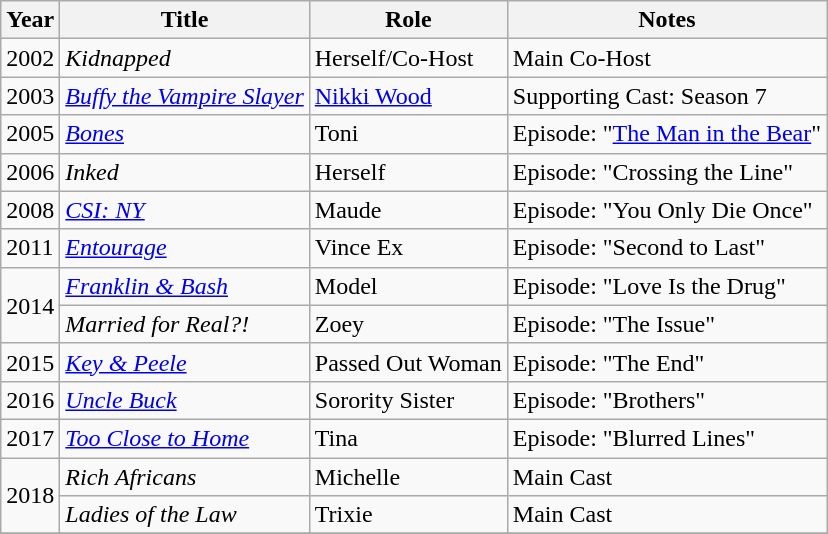<table class="wikitable sortable">
<tr>
<th>Year</th>
<th>Title</th>
<th>Role</th>
<th>Notes</th>
</tr>
<tr>
<td>2002</td>
<td><em>Kidnapped</em></td>
<td>Herself/Co-Host</td>
<td>Main Co-Host</td>
</tr>
<tr>
<td>2003</td>
<td><em><a href='#'>Buffy the Vampire Slayer</a></em></td>
<td><a href='#'>Nikki Wood</a></td>
<td>Supporting Cast: Season 7</td>
</tr>
<tr>
<td>2005</td>
<td><em><a href='#'>Bones</a></em></td>
<td>Toni</td>
<td>Episode: "<a href='#'>The Man in the Bear</a>"</td>
</tr>
<tr>
<td>2006</td>
<td><em>Inked</em></td>
<td>Herself</td>
<td>Episode: "Crossing the Line"</td>
</tr>
<tr>
<td>2008</td>
<td><em><a href='#'>CSI: NY</a></em></td>
<td>Maude</td>
<td>Episode: "You Only Die Once"</td>
</tr>
<tr>
<td>2011</td>
<td><em><a href='#'>Entourage</a></em></td>
<td>Vince Ex</td>
<td>Episode: "Second to Last"</td>
</tr>
<tr>
<td rowspan=2>2014</td>
<td><em><a href='#'>Franklin & Bash</a></em></td>
<td>Model</td>
<td>Episode: "Love Is the Drug"</td>
</tr>
<tr>
<td><em>Married for Real?!</em></td>
<td>Zoey</td>
<td>Episode: "The Issue"</td>
</tr>
<tr>
<td>2015</td>
<td><em><a href='#'>Key & Peele</a></em></td>
<td>Passed Out Woman</td>
<td>Episode: "The End"</td>
</tr>
<tr>
<td>2016</td>
<td><em><a href='#'>Uncle Buck</a></em></td>
<td>Sorority Sister</td>
<td>Episode: "Brothers"</td>
</tr>
<tr>
<td>2017</td>
<td><em><a href='#'>Too Close to Home</a></em></td>
<td>Tina</td>
<td>Episode: "Blurred Lines"</td>
</tr>
<tr>
<td rowspan=2>2018</td>
<td><em>Rich Africans</em></td>
<td>Michelle</td>
<td>Main Cast</td>
</tr>
<tr>
<td><em>Ladies of the Law</em></td>
<td>Trixie</td>
<td>Main Cast</td>
</tr>
<tr>
</tr>
</table>
